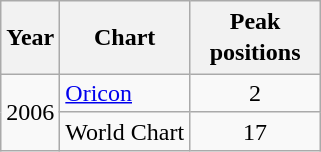<table class="wikitable">
<tr>
<th>Year</th>
<th>Chart</th>
<th style="width:5em;line-height:1.3">Peak positions</th>
</tr>
<tr>
<td rowspan="2">2006</td>
<td><a href='#'>Oricon</a></td>
<td align="center">2</td>
</tr>
<tr>
<td>World Chart</td>
<td align="center">17</td>
</tr>
</table>
